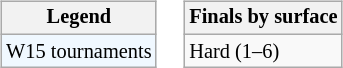<table>
<tr valign=top>
<td><br><table class="wikitable" style=font-size:85%;>
<tr>
<th>Legend</th>
</tr>
<tr style="background:#f0f8ff;">
<td>W15 tournaments</td>
</tr>
</table>
</td>
<td><br><table class="wikitable" style=font-size:85%;>
<tr>
<th>Finals by surface</th>
</tr>
<tr>
<td>Hard (1–6)</td>
</tr>
</table>
</td>
</tr>
</table>
